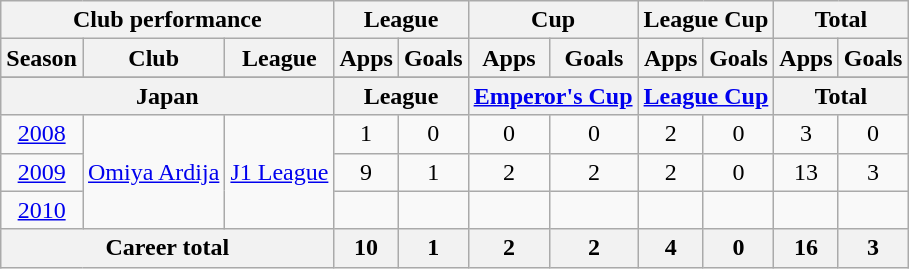<table class="wikitable" style="text-align:center">
<tr>
<th colspan=3>Club performance</th>
<th colspan=2>League</th>
<th colspan=2>Cup</th>
<th colspan=2>League Cup</th>
<th colspan=2>Total</th>
</tr>
<tr>
<th>Season</th>
<th>Club</th>
<th>League</th>
<th>Apps</th>
<th>Goals</th>
<th>Apps</th>
<th>Goals</th>
<th>Apps</th>
<th>Goals</th>
<th>Apps</th>
<th>Goals</th>
</tr>
<tr>
</tr>
<tr>
<th colspan=3>Japan</th>
<th colspan=2>League</th>
<th colspan=2><a href='#'>Emperor's Cup</a></th>
<th colspan=2><a href='#'>League Cup</a></th>
<th colspan=2>Total</th>
</tr>
<tr>
<td><a href='#'>2008</a></td>
<td rowspan="3"><a href='#'>Omiya Ardija</a></td>
<td rowspan="3"><a href='#'>J1 League</a></td>
<td>1</td>
<td>0</td>
<td>0</td>
<td>0</td>
<td>2</td>
<td>0</td>
<td>3</td>
<td>0</td>
</tr>
<tr>
<td><a href='#'>2009</a></td>
<td>9</td>
<td>1</td>
<td>2</td>
<td>2</td>
<td>2</td>
<td>0</td>
<td>13</td>
<td>3</td>
</tr>
<tr>
<td><a href='#'>2010</a></td>
<td></td>
<td></td>
<td></td>
<td></td>
<td></td>
<td></td>
<td></td>
<td></td>
</tr>
<tr>
<th colspan=3>Career total</th>
<th>10</th>
<th>1</th>
<th>2</th>
<th>2</th>
<th>4</th>
<th>0</th>
<th>16</th>
<th>3</th>
</tr>
</table>
